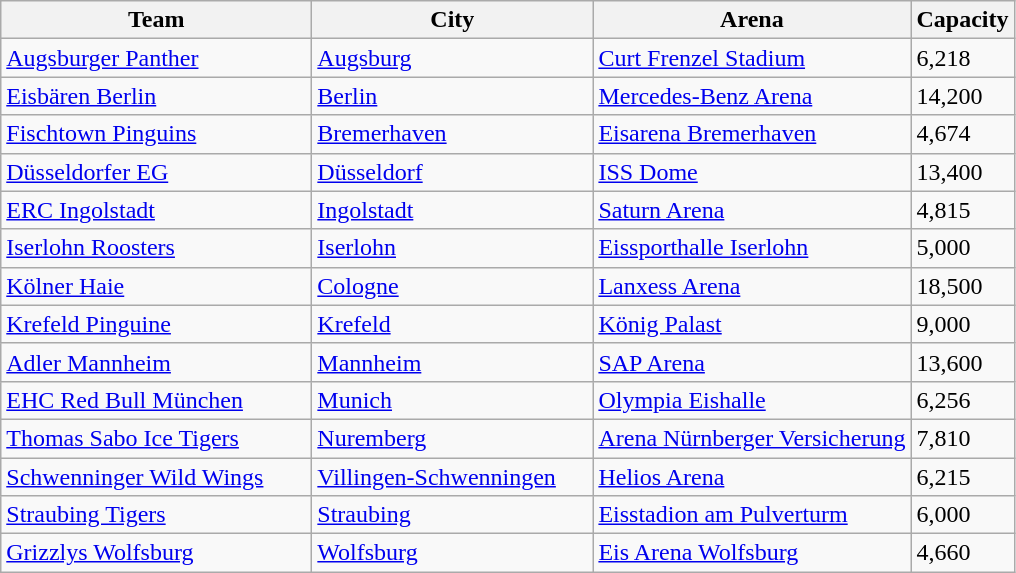<table class="wikitable">
<tr>
<th width="200">Team</th>
<th width="180">City</th>
<th>Arena</th>
<th>Capacity</th>
</tr>
<tr>
<td><a href='#'>Augsburger Panther</a></td>
<td><a href='#'>Augsburg</a></td>
<td><a href='#'>Curt Frenzel Stadium</a></td>
<td>6,218</td>
</tr>
<tr>
<td><a href='#'>Eisbären Berlin</a></td>
<td><a href='#'>Berlin</a></td>
<td><a href='#'>Mercedes-Benz Arena</a></td>
<td>14,200</td>
</tr>
<tr>
<td><a href='#'>Fischtown Pinguins</a></td>
<td><a href='#'>Bremerhaven</a></td>
<td><a href='#'>Eisarena Bremerhaven</a></td>
<td>4,674</td>
</tr>
<tr>
<td><a href='#'>Düsseldorfer EG</a></td>
<td><a href='#'>Düsseldorf</a></td>
<td><a href='#'>ISS Dome</a></td>
<td>13,400</td>
</tr>
<tr>
<td><a href='#'>ERC Ingolstadt</a></td>
<td><a href='#'>Ingolstadt</a></td>
<td><a href='#'>Saturn Arena</a></td>
<td>4,815</td>
</tr>
<tr>
<td><a href='#'>Iserlohn Roosters</a></td>
<td><a href='#'>Iserlohn</a></td>
<td><a href='#'>Eissporthalle Iserlohn</a></td>
<td>5,000</td>
</tr>
<tr>
<td><a href='#'>Kölner Haie</a></td>
<td><a href='#'>Cologne</a></td>
<td><a href='#'>Lanxess Arena</a></td>
<td>18,500</td>
</tr>
<tr>
<td><a href='#'>Krefeld Pinguine</a></td>
<td><a href='#'>Krefeld</a></td>
<td><a href='#'>König Palast</a></td>
<td>9,000</td>
</tr>
<tr>
<td><a href='#'>Adler Mannheim</a></td>
<td><a href='#'>Mannheim</a></td>
<td><a href='#'>SAP Arena</a></td>
<td>13,600</td>
</tr>
<tr>
<td><a href='#'>EHC Red Bull München</a></td>
<td><a href='#'>Munich</a></td>
<td><a href='#'>Olympia Eishalle</a></td>
<td>6,256</td>
</tr>
<tr>
<td><a href='#'>Thomas Sabo Ice Tigers</a></td>
<td><a href='#'>Nuremberg</a></td>
<td><a href='#'>Arena Nürnberger Versicherung</a></td>
<td>7,810</td>
</tr>
<tr>
<td><a href='#'>Schwenninger Wild Wings</a></td>
<td><a href='#'>Villingen-Schwenningen</a></td>
<td><a href='#'>Helios Arena</a></td>
<td>6,215</td>
</tr>
<tr>
<td><a href='#'>Straubing Tigers</a></td>
<td><a href='#'>Straubing</a></td>
<td><a href='#'>Eisstadion am Pulverturm</a></td>
<td>6,000</td>
</tr>
<tr>
<td><a href='#'>Grizzlys Wolfsburg</a></td>
<td><a href='#'>Wolfsburg</a></td>
<td><a href='#'>Eis Arena Wolfsburg</a></td>
<td>4,660</td>
</tr>
</table>
